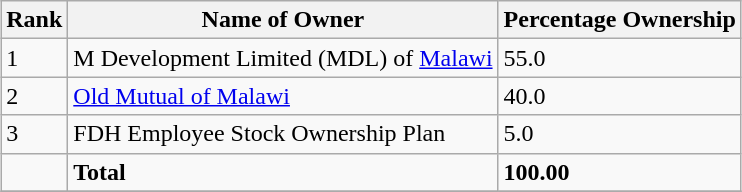<table class="wikitable sortable" style="margin-left:auto;margin-right:auto">
<tr>
<th style="width:2em;">Rank</th>
<th>Name of Owner</th>
<th>Percentage Ownership</th>
</tr>
<tr>
<td>1</td>
<td>M Development Limited (MDL) of <a href='#'>Malawi</a></td>
<td>55.0</td>
</tr>
<tr>
<td>2</td>
<td><a href='#'>Old Mutual of Malawi</a></td>
<td>40.0</td>
</tr>
<tr>
<td>3</td>
<td>FDH Employee Stock Ownership Plan</td>
<td>5.0</td>
</tr>
<tr>
<td></td>
<td><strong>Total</strong></td>
<td><strong>100.00</strong></td>
</tr>
<tr>
</tr>
</table>
